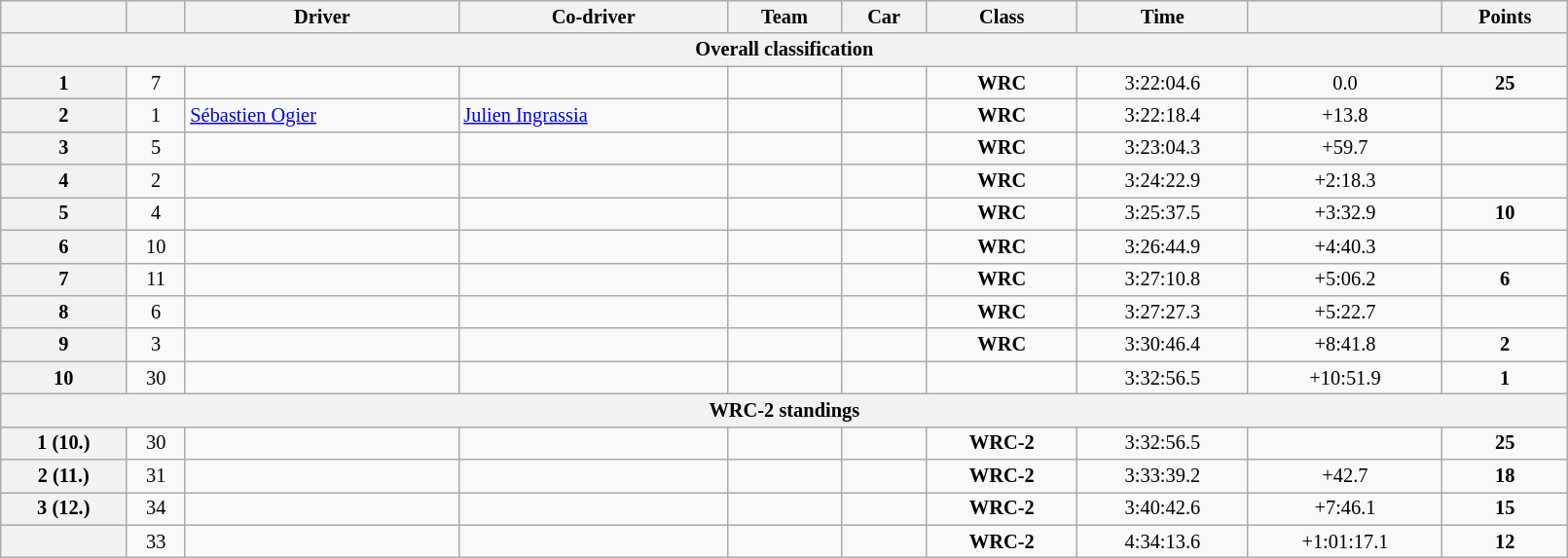<table class="wikitable" width=85% style="font-size: 85%;">
<tr>
<th></th>
<th></th>
<th>Driver</th>
<th>Co-driver</th>
<th>Team</th>
<th>Car</th>
<th>Class</th>
<th>Time</th>
<th></th>
<th>Points</th>
</tr>
<tr>
<th colspan=10>Overall classification</th>
</tr>
<tr>
<th>1</th>
<td align="center">7</td>
<td></td>
<td></td>
<td></td>
<td></td>
<td align="center"><strong><span>WRC</span></strong></td>
<td align="center">3:22:04.6</td>
<td align="center">0.0</td>
<td align="center"><strong>25</strong></td>
</tr>
<tr>
<th>2</th>
<td align="center">1</td>
<td> <a href='#'>Sébastien Ogier</a></td>
<td> <a href='#'>Julien Ingrassia</a></td>
<td></td>
<td></td>
<td align="center"><strong><span>WRC</span></strong></td>
<td align="center">3:22:18.4</td>
<td align="center">+13.8</td>
<td align="center"><strong></strong></td>
</tr>
<tr>
<th>3</th>
<td align="center">5</td>
<td></td>
<td></td>
<td></td>
<td></td>
<td align="center"><strong><span>WRC</span></strong></td>
<td align="center">3:23:04.3</td>
<td align="center">+59.7</td>
<td align="center"><strong></strong></td>
</tr>
<tr>
<th>4</th>
<td align="center">2</td>
<td></td>
<td></td>
<td></td>
<td></td>
<td align="center"><strong><span>WRC</span></strong></td>
<td align="center">3:24:22.9</td>
<td align="center">+2:18.3</td>
<td align="center"><strong></strong></td>
</tr>
<tr>
<th>5</th>
<td align="center">4</td>
<td></td>
<td></td>
<td></td>
<td></td>
<td align="center"><strong><span>WRC</span></strong></td>
<td align="center">3:25:37.5</td>
<td align="center">+3:32.9</td>
<td align="center"><strong>10</strong></td>
</tr>
<tr>
<th>6</th>
<td align="center">10</td>
<td></td>
<td></td>
<td></td>
<td></td>
<td align="center"><strong><span>WRC</span></strong></td>
<td align="center">3:26:44.9</td>
<td align="center">+4:40.3</td>
<td align="center"><strong></strong></td>
</tr>
<tr>
<th>7</th>
<td align="center">11</td>
<td></td>
<td></td>
<td></td>
<td></td>
<td align="center"><strong><span>WRC</span></strong></td>
<td align="center">3:27:10.8</td>
<td align="center">+5:06.2</td>
<td align="center"><strong>6</strong></td>
</tr>
<tr>
<th>8</th>
<td align="center">6</td>
<td></td>
<td></td>
<td></td>
<td></td>
<td align="center"><strong><span>WRC</span></strong></td>
<td align="center">3:27:27.3</td>
<td align="center">+5:22.7</td>
<td align="center"><strong></strong></td>
</tr>
<tr>
<th>9</th>
<td align="center">3</td>
<td></td>
<td></td>
<td></td>
<td></td>
<td align="center"><strong><span>WRC</span></strong></td>
<td align="center">3:30:46.4</td>
<td align="center">+8:41.8</td>
<td align="center"><strong>2</strong></td>
</tr>
<tr>
<th>10</th>
<td align="center">30</td>
<td></td>
<td></td>
<td></td>
<td></td>
<td align="center"><strong><span></span></strong></td>
<td align="center">3:32:56.5</td>
<td align="center">+10:51.9</td>
<td align="center"><strong>1</strong></td>
</tr>
<tr>
<th colspan=10>WRC-2 standings</th>
</tr>
<tr>
<th>1 (10.)</th>
<td align="center">30</td>
<td></td>
<td></td>
<td></td>
<td></td>
<td align="center"><strong><span>WRC-2</span></strong></td>
<td align="center">3:32:56.5</td>
<td align="center"></td>
<td align="center"><strong>25</strong></td>
</tr>
<tr>
<th>2 (11.)</th>
<td align="center">31</td>
<td></td>
<td></td>
<td></td>
<td></td>
<td align="center"><strong><span>WRC-2</span></strong></td>
<td align="center">3:33:39.2</td>
<td align="center">+42.7</td>
<td align="center"><strong>18</strong></td>
</tr>
<tr>
<th>3 (12.)</th>
<td align="center">34</td>
<td></td>
<td></td>
<td></td>
<td></td>
<td align="center"><strong><span>WRC-2</span></strong></td>
<td align="center">3:40:42.6</td>
<td align="center">+7:46.1</td>
<td align="center"><strong>15</strong></td>
</tr>
<tr>
<th></th>
<td align="center">33</td>
<td></td>
<td></td>
<td></td>
<td></td>
<td align="center"><strong><span>WRC-2</span></strong></td>
<td align="center">4:34:13.6</td>
<td align="center">+1:01:17.1</td>
<td align="center"><strong>12</strong></td>
</tr>
</table>
